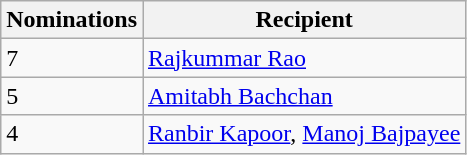<table class="wikitable">
<tr>
<th>Nominations</th>
<th>Recipient</th>
</tr>
<tr>
<td>7</td>
<td><a href='#'>Rajkummar Rao</a></td>
</tr>
<tr>
<td>5</td>
<td><a href='#'>Amitabh Bachchan</a></td>
</tr>
<tr>
<td>4</td>
<td><a href='#'>Ranbir Kapoor</a>, <a href='#'>Manoj Bajpayee</a></td>
</tr>
</table>
